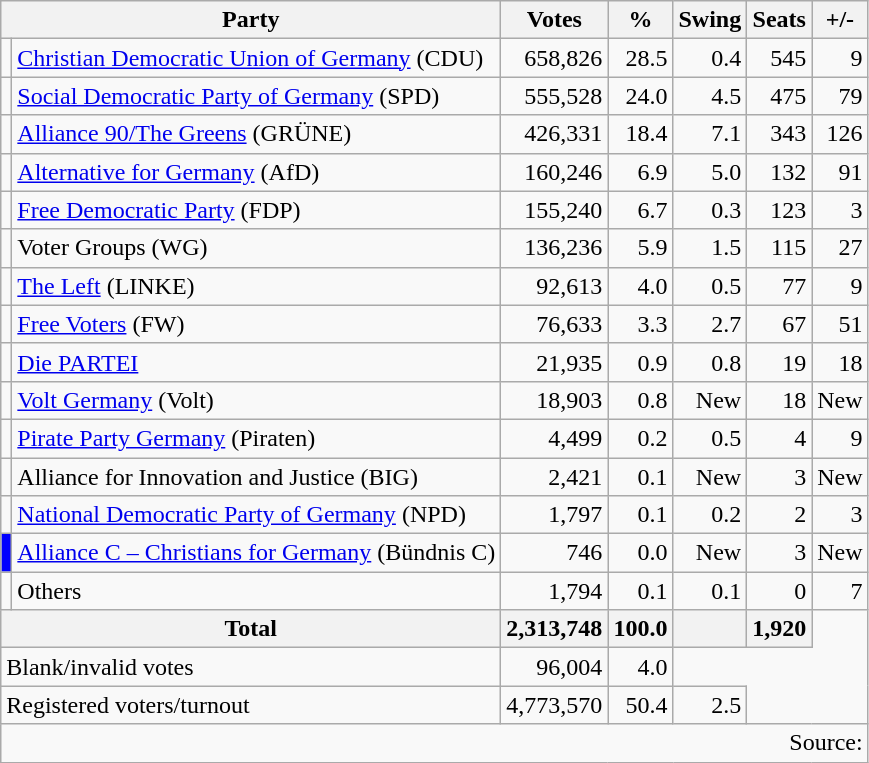<table class="wikitable" style="text-align:right">
<tr>
<th colspan=2>Party</th>
<th>Votes</th>
<th>%</th>
<th>Swing</th>
<th>Seats</th>
<th>+/-</th>
</tr>
<tr>
<td bgcolor=></td>
<td align=left><a href='#'>Christian Democratic Union of Germany</a> (CDU)</td>
<td>658,826</td>
<td>28.5</td>
<td> 0.4</td>
<td>545</td>
<td> 9</td>
</tr>
<tr>
<td bgcolor=></td>
<td align=left><a href='#'>Social Democratic Party of Germany</a> (SPD)</td>
<td>555,528</td>
<td>24.0</td>
<td> 4.5</td>
<td>475</td>
<td> 79</td>
</tr>
<tr>
<td bgcolor=></td>
<td align=left><a href='#'>Alliance 90/The Greens</a> (GRÜNE)</td>
<td>426,331</td>
<td>18.4</td>
<td> 7.1</td>
<td>343</td>
<td> 126</td>
</tr>
<tr>
<td bgcolor=></td>
<td align=left><a href='#'>Alternative for Germany</a> (AfD)</td>
<td>160,246</td>
<td>6.9</td>
<td> 5.0</td>
<td>132</td>
<td> 91</td>
</tr>
<tr>
<td bgcolor=></td>
<td align=left><a href='#'>Free Democratic Party</a> (FDP)</td>
<td>155,240</td>
<td>6.7</td>
<td> 0.3</td>
<td>123</td>
<td> 3</td>
</tr>
<tr>
<td></td>
<td align=left>Voter Groups (WG)</td>
<td>136,236</td>
<td>5.9</td>
<td> 1.5</td>
<td>115</td>
<td> 27</td>
</tr>
<tr>
<td bgcolor=></td>
<td align=left><a href='#'>The Left</a> (LINKE)</td>
<td>92,613</td>
<td>4.0</td>
<td> 0.5</td>
<td>77</td>
<td> 9</td>
</tr>
<tr>
<td bgcolor=></td>
<td align=left><a href='#'>Free Voters</a> (FW)</td>
<td>76,633</td>
<td>3.3</td>
<td> 2.7</td>
<td>67</td>
<td> 51</td>
</tr>
<tr>
<td bgcolor=></td>
<td align=left><a href='#'>Die PARTEI</a></td>
<td>21,935</td>
<td>0.9</td>
<td> 0.8</td>
<td>19</td>
<td> 18</td>
</tr>
<tr>
<td bgcolor=></td>
<td align=left><a href='#'>Volt Germany</a> (Volt)</td>
<td>18,903</td>
<td>0.8</td>
<td>New</td>
<td>18</td>
<td>New</td>
</tr>
<tr>
<td bgcolor=></td>
<td align=left><a href='#'>Pirate Party Germany</a> (Piraten)</td>
<td>4,499</td>
<td>0.2</td>
<td> 0.5</td>
<td>4</td>
<td> 9</td>
</tr>
<tr>
<td></td>
<td align=left>Alliance for Innovation and Justice (BIG)</td>
<td>2,421</td>
<td>0.1</td>
<td>New</td>
<td>3</td>
<td>New</td>
</tr>
<tr>
<td bgcolor=></td>
<td align=left><a href='#'>National Democratic Party of Germany</a> (NPD)</td>
<td>1,797</td>
<td>0.1</td>
<td> 0.2</td>
<td>2</td>
<td> 3</td>
</tr>
<tr>
<td bgcolor=#0000FF></td>
<td align=left><a href='#'>Alliance C – Christians for Germany</a> (Bündnis C)</td>
<td>746</td>
<td>0.0</td>
<td>New</td>
<td>3</td>
<td>New</td>
</tr>
<tr>
<td></td>
<td align=left>Others</td>
<td>1,794</td>
<td>0.1</td>
<td> 0.1</td>
<td>0</td>
<td> 7</td>
</tr>
<tr>
<th colspan=2>Total</th>
<th>2,313,748</th>
<th>100.0</th>
<th></th>
<th>1,920</th>
</tr>
<tr>
<td align=left colspan=2>Blank/invalid votes</td>
<td>96,004</td>
<td>4.0</td>
</tr>
<tr>
<td align=left colspan=2>Registered voters/turnout</td>
<td>4,773,570</td>
<td>50.4</td>
<td> 2.5</td>
</tr>
<tr>
<td colspan=7>Source: </td>
</tr>
</table>
